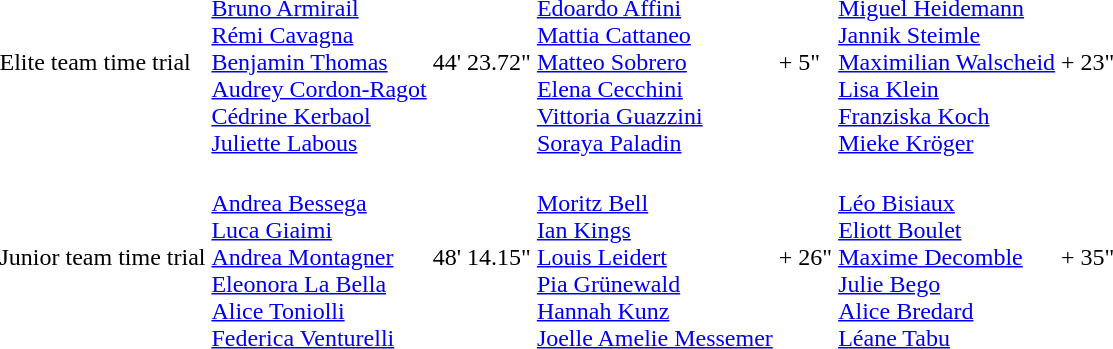<table>
<tr>
<td>Elite team time trial</td>
<td><br><a href='#'>Bruno Armirail</a><br><a href='#'>Rémi Cavagna</a><br><a href='#'>Benjamin Thomas</a><br><a href='#'>Audrey Cordon-Ragot</a><br><a href='#'>Cédrine Kerbaol</a><br><a href='#'>Juliette Labous</a></td>
<td>44' 23.72"</td>
<td><br><a href='#'>Edoardo Affini</a><br><a href='#'>Mattia Cattaneo</a><br><a href='#'>Matteo Sobrero</a><br><a href='#'>Elena Cecchini</a><br><a href='#'>Vittoria Guazzini</a><br><a href='#'>Soraya Paladin</a></td>
<td>+ 5"</td>
<td><br><a href='#'>Miguel Heidemann</a><br><a href='#'>Jannik Steimle</a><br><a href='#'>Maximilian Walscheid</a><br><a href='#'>Lisa Klein</a><br><a href='#'>Franziska Koch</a><br><a href='#'>Mieke Kröger</a></td>
<td>+ 23"</td>
</tr>
<tr>
<td>Junior team time trial</td>
<td><br><a href='#'>Andrea Bessega</a><br><a href='#'>Luca Giaimi</a><br><a href='#'>Andrea Montagner</a><br><a href='#'>Eleonora La Bella</a><br><a href='#'>Alice Toniolli</a><br><a href='#'>Federica Venturelli</a></td>
<td>48' 14.15"</td>
<td><br><a href='#'>Moritz Bell</a><br><a href='#'>Ian Kings</a><br><a href='#'>Louis Leidert</a><br><a href='#'>Pia Grünewald</a><br><a href='#'>Hannah Kunz</a><br><a href='#'>Joelle Amelie Messemer</a></td>
<td>+ 26"</td>
<td><br><a href='#'>Léo Bisiaux</a><br><a href='#'>Eliott Boulet</a><br><a href='#'>Maxime Decomble</a><br><a href='#'>Julie Bego</a><br><a href='#'>Alice Bredard</a><br><a href='#'>Léane Tabu</a></td>
<td>+ 35"</td>
</tr>
</table>
